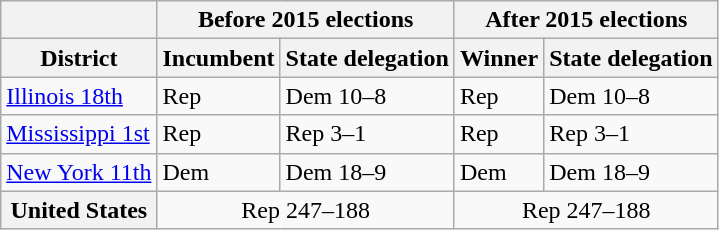<table class="wikitable sortable">
<tr>
<th> </th>
<th colspan=2>Before 2015 elections</th>
<th colspan=2>After 2015 elections</th>
</tr>
<tr>
<th>District</th>
<th>Incumbent</th>
<th>State delegation</th>
<th>Winner</th>
<th>State delegation</th>
</tr>
<tr>
<td><a href='#'>Illinois 18th</a></td>
<td>Rep</td>
<td>Dem 10–8</td>
<td>Rep</td>
<td>Dem 10–8</td>
</tr>
<tr>
<td><a href='#'>Mississippi 1st</a></td>
<td>Rep</td>
<td>Rep 3–1</td>
<td>Rep</td>
<td>Rep 3–1</td>
</tr>
<tr>
<td><a href='#'>New York 11th</a></td>
<td>Dem</td>
<td>Dem 18–9</td>
<td>Dem</td>
<td>Dem 18–9</td>
</tr>
<tr class="sortbottom" |>
<th>United States</th>
<td colspan="2" align="center" >Rep 247–188</td>
<td colspan="2" align="center" >Rep 247–188</td>
</tr>
</table>
